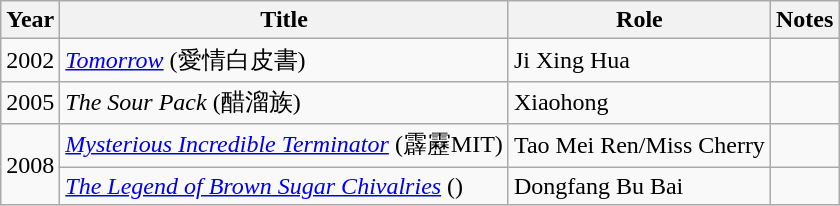<table class="wikitable sortable">
<tr>
<th>Year</th>
<th>Title</th>
<th>Role</th>
<th class="unsortable">Notes</th>
</tr>
<tr>
<td>2002</td>
<td><em><a href='#'>Tomorrow</a></em> (愛情白皮書)</td>
<td>Ji Xing Hua</td>
<td></td>
</tr>
<tr>
<td>2005</td>
<td><em>The Sour Pack</em> (醋溜族)</td>
<td>Xiaohong</td>
<td></td>
</tr>
<tr>
<td rowspan=2>2008</td>
<td><em><a href='#'>Mysterious Incredible Terminator</a></em> (霹靂MIT)</td>
<td>Tao Mei Ren/Miss Cherry</td>
<td></td>
</tr>
<tr>
<td><em><a href='#'>The Legend of Brown Sugar Chivalries</a></em> ()</td>
<td>Dongfang Bu Bai</td>
<td></td>
</tr>
</table>
